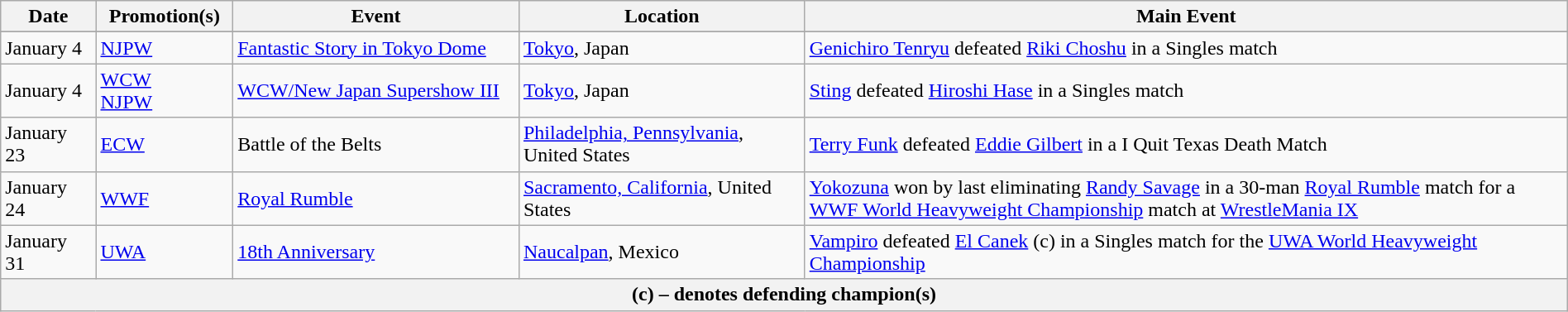<table class="wikitable" style="width:100%;">
<tr>
<th width="5%">Date</th>
<th width="5%">Promotion(s)</th>
<th style="width:15%;">Event</th>
<th style="width:15%;">Location</th>
<th style="width:40%;">Main Event</th>
</tr>
<tr style="width:20%;" |Notes>
</tr>
<tr>
<td>January 4</td>
<td><a href='#'>NJPW</a></td>
<td><a href='#'>Fantastic Story in Tokyo Dome</a></td>
<td><a href='#'>Tokyo</a>, Japan</td>
<td><a href='#'>Genichiro Tenryu</a> defeated <a href='#'>Riki Choshu</a> in a Singles match</td>
</tr>
<tr>
<td>January 4</td>
<td><a href='#'>WCW</a><br><a href='#'>NJPW</a></td>
<td><a href='#'>WCW/New Japan Supershow III</a></td>
<td><a href='#'>Tokyo</a>, Japan</td>
<td><a href='#'>Sting</a> defeated <a href='#'>Hiroshi Hase</a> in a Singles match</td>
</tr>
<tr>
<td>January 23</td>
<td><a href='#'>ECW</a></td>
<td>Battle of the Belts</td>
<td><a href='#'>Philadelphia, Pennsylvania</a>, United States</td>
<td><a href='#'>Terry Funk</a> defeated <a href='#'>Eddie Gilbert</a> in a I Quit Texas Death Match</td>
</tr>
<tr>
<td>January 24</td>
<td><a href='#'>WWF</a></td>
<td><a href='#'>Royal Rumble</a></td>
<td><a href='#'>Sacramento, California</a>, United States</td>
<td><a href='#'>Yokozuna</a> won by last eliminating <a href='#'>Randy Savage</a> in a 30-man <a href='#'>Royal Rumble</a> match for a <a href='#'>WWF World Heavyweight Championship</a> match at <a href='#'>WrestleMania IX</a></td>
</tr>
<tr>
<td>January 31</td>
<td><a href='#'>UWA</a></td>
<td><a href='#'>18th Anniversary</a></td>
<td><a href='#'>Naucalpan</a>, Mexico</td>
<td><a href='#'>Vampiro</a> defeated <a href='#'>El Canek</a> (c) in a Singles match for the <a href='#'>UWA World Heavyweight Championship</a></td>
</tr>
<tr>
<th colspan="6">(c) – denotes defending champion(s)</th>
</tr>
</table>
